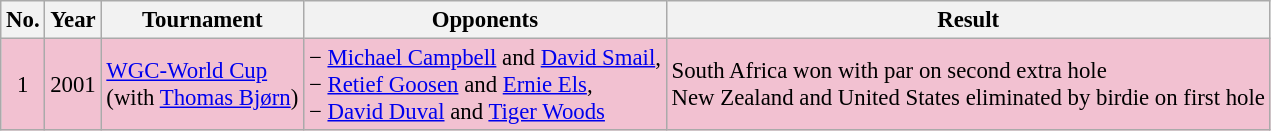<table class="wikitable" style="font-size:95%;">
<tr>
<th>No.</th>
<th>Year</th>
<th>Tournament</th>
<th>Opponents</th>
<th>Result</th>
</tr>
<tr style="background:#F2C1D1;">
<td align=center>1</td>
<td>2001</td>
<td><a href='#'>WGC-World Cup</a><br>(with  <a href='#'>Thomas Bjørn</a>)</td>
<td> − <a href='#'>Michael Campbell</a> and <a href='#'>David Smail</a>,<br> − <a href='#'>Retief Goosen</a> and <a href='#'>Ernie Els</a>,<br> − <a href='#'>David Duval</a> and <a href='#'>Tiger Woods</a></td>
<td>South Africa won with par on second extra hole<br>New Zealand and United States eliminated by birdie on first hole</td>
</tr>
</table>
